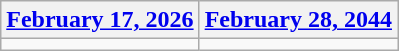<table class=wikitable>
<tr>
<th><a href='#'>February 17, 2026</a></th>
<th><a href='#'>February 28, 2044</a></th>
</tr>
<tr>
<td></td>
<td></td>
</tr>
</table>
